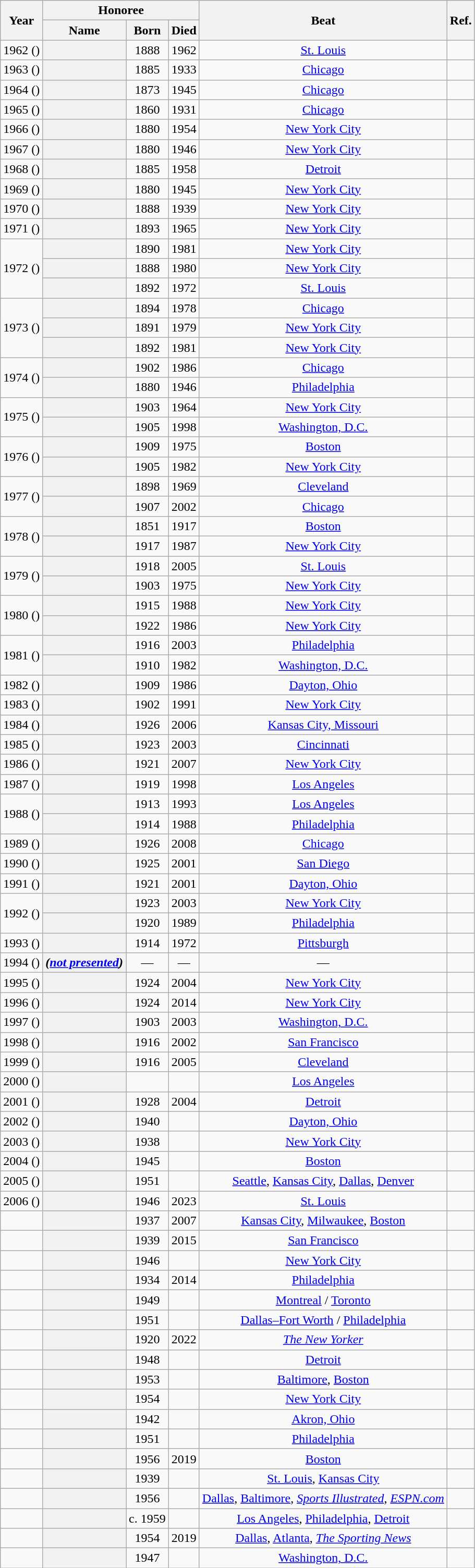<table class="wikitable sortable plainrowheaders" style="text-align:center">
<tr>
<th rowspan=2>Year</th>
<th colspan=3>Honoree</th>
<th rowspan=2>Beat</th>
<th rowspan=2 class=unsortable>Ref.</th>
</tr>
<tr>
<th>Name</th>
<th>Born</th>
<th>Died</th>
</tr>
<tr>
<td>1962 ()</td>
<th scope="row" style="text-align:center"></th>
<td>1888</td>
<td>1962</td>
<td><a href='#'>St. Louis</a></td>
<td></td>
</tr>
<tr>
<td>1963 ()</td>
<th scope="row" style="text-align:center"></th>
<td>1885</td>
<td>1933</td>
<td><a href='#'>Chicago</a></td>
<td></td>
</tr>
<tr>
<td>1964 ()</td>
<th scope="row" style="text-align:center"></th>
<td>1873</td>
<td>1945</td>
<td><a href='#'>Chicago</a></td>
<td></td>
</tr>
<tr>
<td>1965 ()</td>
<th scope="row" style="text-align:center"></th>
<td>1860</td>
<td>1931</td>
<td><a href='#'>Chicago</a></td>
<td></td>
</tr>
<tr>
<td>1966 ()</td>
<th scope="row" style="text-align:center"></th>
<td>1880</td>
<td>1954</td>
<td><a href='#'>New York City</a></td>
<td></td>
</tr>
<tr>
<td>1967 ()</td>
<th scope="row" style="text-align:center"></th>
<td>1880</td>
<td>1946</td>
<td><a href='#'>New York City</a></td>
<td></td>
</tr>
<tr>
<td>1968 ()</td>
<th scope="row" style="text-align:center"></th>
<td>1885</td>
<td>1958</td>
<td><a href='#'>Detroit</a></td>
<td></td>
</tr>
<tr>
<td>1969 ()</td>
<th scope="row" style="text-align:center"></th>
<td>1880</td>
<td>1945</td>
<td><a href='#'>New York City</a></td>
<td></td>
</tr>
<tr>
<td>1970 ()</td>
<th scope="row" style="text-align:center"></th>
<td>1888</td>
<td>1939</td>
<td><a href='#'>New York City</a></td>
<td></td>
</tr>
<tr>
<td>1971 ()</td>
<th scope="row" style="text-align:center"></th>
<td>1893</td>
<td>1965</td>
<td><a href='#'>New York City</a></td>
<td></td>
</tr>
<tr>
<td rowspan=3>1972 ()</td>
<th scope="row" style="text-align:center"></th>
<td>1890</td>
<td>1981</td>
<td><a href='#'>New York City</a></td>
<td></td>
</tr>
<tr>
<th scope="row" style="text-align:center"></th>
<td>1888</td>
<td>1980</td>
<td><a href='#'>New York City</a></td>
<td></td>
</tr>
<tr>
<th scope="row" style="text-align:center"></th>
<td>1892</td>
<td>1972</td>
<td><a href='#'>St. Louis</a></td>
<td></td>
</tr>
<tr>
<td rowspan=3>1973 ()</td>
<th scope="row" style="text-align:center"></th>
<td>1894</td>
<td>1978</td>
<td><a href='#'>Chicago</a></td>
<td></td>
</tr>
<tr>
<th scope="row" style="text-align:center"></th>
<td>1891</td>
<td>1979</td>
<td><a href='#'>New York City</a></td>
<td></td>
</tr>
<tr>
<th scope="row" style="text-align:center"></th>
<td>1892</td>
<td>1981</td>
<td><a href='#'>New York City</a></td>
<td></td>
</tr>
<tr>
<td rowspan=2>1974 ()</td>
<th scope="row" style="text-align:center"></th>
<td>1902</td>
<td>1986</td>
<td><a href='#'>Chicago</a></td>
<td></td>
</tr>
<tr>
<th scope="row" style="text-align:center"></th>
<td>1880</td>
<td>1946</td>
<td><a href='#'>Philadelphia</a></td>
<td></td>
</tr>
<tr>
<td rowspan=2>1975 ()</td>
<th scope="row" style="text-align:center"></th>
<td>1903</td>
<td>1964</td>
<td><a href='#'>New York City</a></td>
<td></td>
</tr>
<tr>
<th scope="row" style="text-align:center"></th>
<td>1905</td>
<td>1998</td>
<td><a href='#'>Washington, D.C.</a></td>
<td></td>
</tr>
<tr>
<td rowspan=2>1976 ()</td>
<th scope="row" style="text-align:center"></th>
<td>1909</td>
<td>1975</td>
<td><a href='#'>Boston</a></td>
<td></td>
</tr>
<tr>
<th scope="row" style="text-align:center"></th>
<td>1905</td>
<td>1982</td>
<td><a href='#'>New York City</a></td>
<td></td>
</tr>
<tr>
<td rowspan=2>1977 ()</td>
<th scope="row" style="text-align:center"></th>
<td>1898</td>
<td>1969</td>
<td><a href='#'>Cleveland</a></td>
<td></td>
</tr>
<tr>
<th scope="row" style="text-align:center"></th>
<td>1907</td>
<td>2002</td>
<td><a href='#'>Chicago</a></td>
<td></td>
</tr>
<tr>
<td rowspan=2>1978 ()</td>
<th scope="row" style="text-align:center"></th>
<td>1851</td>
<td>1917</td>
<td><a href='#'>Boston</a></td>
<td></td>
</tr>
<tr>
<th scope="row" style="text-align:center"></th>
<td>1917</td>
<td>1987</td>
<td><a href='#'>New York City</a></td>
<td></td>
</tr>
<tr>
<td rowspan=2>1979 ()</td>
<th scope="row" style="text-align:center"></th>
<td>1918</td>
<td>2005</td>
<td><a href='#'>St. Louis</a></td>
<td></td>
</tr>
<tr>
<th scope="row" style="text-align:center"></th>
<td>1903</td>
<td>1975</td>
<td><a href='#'>New York City</a></td>
<td></td>
</tr>
<tr>
<td rowspan=2>1980 ()</td>
<th scope="row" style="text-align:center"></th>
<td>1915</td>
<td>1988</td>
<td><a href='#'>New York City</a></td>
<td></td>
</tr>
<tr>
<th scope="row" style="text-align:center"></th>
<td>1922</td>
<td>1986</td>
<td><a href='#'>New York City</a></td>
<td></td>
</tr>
<tr>
<td rowspan=2>1981 ()</td>
<th scope="row" style="text-align:center"></th>
<td>1916</td>
<td>2003</td>
<td><a href='#'>Philadelphia</a></td>
<td></td>
</tr>
<tr>
<th scope="row" style="text-align:center"></th>
<td>1910</td>
<td>1982</td>
<td><a href='#'>Washington, D.C.</a></td>
<td></td>
</tr>
<tr>
<td>1982 ()</td>
<th scope="row" style="text-align:center"></th>
<td>1909</td>
<td>1986</td>
<td><a href='#'>Dayton, Ohio</a></td>
<td></td>
</tr>
<tr>
<td>1983 ()</td>
<th scope="row" style="text-align:center"></th>
<td>1902</td>
<td>1991</td>
<td><a href='#'>New York City</a></td>
<td></td>
</tr>
<tr>
<td>1984 ()</td>
<th scope="row" style="text-align:center"></th>
<td>1926</td>
<td>2006</td>
<td><a href='#'>Kansas City, Missouri</a></td>
<td></td>
</tr>
<tr>
<td>1985 ()</td>
<th scope="row" style="text-align:center"></th>
<td>1923</td>
<td>2003</td>
<td><a href='#'>Cincinnati</a></td>
<td></td>
</tr>
<tr>
<td>1986 ()</td>
<th scope="row" style="text-align:center"></th>
<td>1921</td>
<td>2007</td>
<td><a href='#'>New York City</a></td>
<td></td>
</tr>
<tr>
<td>1987 ()</td>
<th scope="row" style="text-align:center"></th>
<td>1919</td>
<td>1998</td>
<td><a href='#'>Los Angeles</a></td>
<td></td>
</tr>
<tr>
<td rowspan=2>1988 ()</td>
<th scope="row" style="text-align:center"></th>
<td>1913</td>
<td>1993</td>
<td><a href='#'>Los Angeles</a></td>
<td></td>
</tr>
<tr>
<th scope="row" style="text-align:center"></th>
<td>1914</td>
<td>1988</td>
<td><a href='#'>Philadelphia</a></td>
<td></td>
</tr>
<tr>
<td>1989 ()</td>
<th scope="row" style="text-align:center"></th>
<td>1926</td>
<td>2008</td>
<td><a href='#'>Chicago</a></td>
<td></td>
</tr>
<tr>
<td>1990 ()</td>
<th scope="row" style="text-align:center"></th>
<td>1925</td>
<td>2001</td>
<td><a href='#'>San Diego</a></td>
<td></td>
</tr>
<tr>
<td>1991 ()</td>
<th scope="row" style="text-align:center"></th>
<td>1921</td>
<td>2001</td>
<td><a href='#'>Dayton, Ohio</a></td>
<td></td>
</tr>
<tr>
<td rowspan=2>1992 ()</td>
<th scope="row" style="text-align:center"></th>
<td>1923</td>
<td>2003</td>
<td><a href='#'>New York City</a></td>
<td></td>
</tr>
<tr>
<th scope="row" style="text-align:center"></th>
<td>1920</td>
<td>1989</td>
<td><a href='#'>Philadelphia</a></td>
<td></td>
</tr>
<tr>
<td>1993 ()</td>
<th scope="row" style="text-align:center"></th>
<td>1914</td>
<td>1972</td>
<td><a href='#'>Pittsburgh</a></td>
<td></td>
</tr>
<tr>
<td>1994 ()</td>
<th scope="row" style="text-align:center"><em>(<a href='#'>not presented</a>)</em></th>
<td>—</td>
<td>—</td>
<td>—</td>
<td></td>
</tr>
<tr>
<td>1995 ()</td>
<th scope="row" style="text-align:center"></th>
<td>1924</td>
<td>2004</td>
<td><a href='#'>New York City</a></td>
<td></td>
</tr>
<tr>
<td>1996 ()</td>
<th scope="row" style="text-align:center"></th>
<td>1924</td>
<td>2014</td>
<td><a href='#'>New York City</a></td>
<td></td>
</tr>
<tr>
<td>1997 ()</td>
<th scope="row" style="text-align:center"></th>
<td>1903</td>
<td>2003</td>
<td><a href='#'>Washington, D.C.</a></td>
<td></td>
</tr>
<tr>
<td>1998 ()</td>
<th scope="row" style="text-align:center"></th>
<td>1916</td>
<td>2002</td>
<td><a href='#'>San Francisco</a></td>
<td></td>
</tr>
<tr>
<td>1999 ()</td>
<th scope="row" style="text-align:center"></th>
<td>1916</td>
<td>2005</td>
<td><a href='#'>Cleveland</a></td>
<td></td>
</tr>
<tr>
<td>2000 ()</td>
<th scope="row" style="text-align:center"></th>
<td></td>
<td></td>
<td><a href='#'>Los Angeles</a></td>
<td></td>
</tr>
<tr>
<td>2001 ()</td>
<th scope="row" style="text-align:center"></th>
<td>1928</td>
<td>2004</td>
<td><a href='#'>Detroit</a></td>
<td></td>
</tr>
<tr>
<td>2002 ()</td>
<th scope="row" style="text-align:center"></th>
<td>1940</td>
<td></td>
<td><a href='#'>Dayton, Ohio</a></td>
<td></td>
</tr>
<tr>
<td>2003 ()</td>
<th scope="row" style="text-align:center"></th>
<td>1938</td>
<td></td>
<td><a href='#'>New York City</a></td>
<td></td>
</tr>
<tr>
<td>2004 ()</td>
<th scope="row" style="text-align:center"></th>
<td>1945</td>
<td></td>
<td><a href='#'>Boston</a></td>
<td></td>
</tr>
<tr>
<td>2005 ()</td>
<th scope="row" style="text-align:center"></th>
<td>1951</td>
<td></td>
<td><a href='#'>Seattle</a>, <a href='#'>Kansas City</a>, <a href='#'>Dallas</a>, <a href='#'>Denver</a></td>
<td></td>
</tr>
<tr>
<td>2006 ()</td>
<th scope="row" style="text-align:center"></th>
<td>1946</td>
<td>2023</td>
<td><a href='#'>St. Louis</a></td>
<td></td>
</tr>
<tr>
<td></td>
<th scope="row" style="text-align:center"></th>
<td>1937</td>
<td>2007</td>
<td><a href='#'>Kansas City</a>, <a href='#'>Milwaukee</a>, <a href='#'>Boston</a></td>
<td></td>
</tr>
<tr>
<td></td>
<th scope="row" style="text-align:center"></th>
<td>1939</td>
<td>2015</td>
<td><a href='#'>San Francisco</a></td>
<td></td>
</tr>
<tr>
<td></td>
<th scope="row" style="text-align:center"></th>
<td>1946</td>
<td></td>
<td><a href='#'>New York City</a></td>
<td></td>
</tr>
<tr>
<td></td>
<th scope="row" style="text-align:center"></th>
<td>1934</td>
<td>2014</td>
<td><a href='#'>Philadelphia</a></td>
<td></td>
</tr>
<tr>
<td></td>
<th scope="row" style="text-align:center"></th>
<td>1949</td>
<td></td>
<td><a href='#'>Montreal</a> / <a href='#'>Toronto</a></td>
<td></td>
</tr>
<tr>
<td></td>
<th scope="row" style="text-align:center"></th>
<td>1951</td>
<td></td>
<td><a href='#'>Dallas–Fort Worth</a> / <a href='#'>Philadelphia</a></td>
<td></td>
</tr>
<tr>
<td></td>
<th scope="row" style="text-align:center"></th>
<td>1920</td>
<td>2022</td>
<td><em><a href='#'>The New Yorker</a></em></td>
<td></td>
</tr>
<tr>
<td></td>
<th scope="row" style="text-align:center"></th>
<td>1948</td>
<td></td>
<td><a href='#'>Detroit</a></td>
<td></td>
</tr>
<tr>
<td></td>
<th scope="row" style="text-align:center"></th>
<td>1953</td>
<td></td>
<td><a href='#'>Baltimore</a>, <a href='#'>Boston</a></td>
<td></td>
</tr>
<tr>
<td></td>
<th scope="row" style="text-align:center"></th>
<td>1954</td>
<td></td>
<td><a href='#'>New York City</a></td>
<td></td>
</tr>
<tr>
<td></td>
<th scope="row" style="text-align:center"></th>
<td>1942</td>
<td></td>
<td><a href='#'>Akron, Ohio</a></td>
<td></td>
</tr>
<tr>
<td></td>
<th scope="row" style="text-align:center"></th>
<td>1951</td>
<td></td>
<td><a href='#'>Philadelphia</a></td>
<td></td>
</tr>
<tr>
<td></td>
<th scope="row" style="text-align:center"></th>
<td>1956</td>
<td>2019</td>
<td><a href='#'>Boston</a></td>
<td></td>
</tr>
<tr>
<td></td>
<th scope="row" style="text-align:center"></th>
<td>1939</td>
<td></td>
<td><a href='#'>St. Louis</a>, <a href='#'>Kansas City</a></td>
<td></td>
</tr>
<tr>
<td></td>
<th scope="row" style="text-align:center"></th>
<td>1956</td>
<td></td>
<td><a href='#'>Dallas</a>, <a href='#'>Baltimore</a>, <em><a href='#'>Sports Illustrated</a></em>, <em><a href='#'>ESPN.com</a></em></td>
<td></td>
</tr>
<tr>
<td></td>
<th scope="row" style="text-align:center"></th>
<td>c. 1959</td>
<td></td>
<td><a href='#'>Los Angeles</a>, <a href='#'>Philadelphia</a>, <a href='#'>Detroit</a></td>
<td></td>
</tr>
<tr>
<td></td>
<th scope="row" style="text-align:center"></th>
<td>1954</td>
<td>2019</td>
<td><a href='#'>Dallas</a>, <a href='#'>Atlanta</a>, <em><a href='#'>The Sporting News</a></em></td>
<td></td>
</tr>
<tr>
<td></td>
<th scope="row" style="text-align:center"></th>
<td>1947</td>
<td></td>
<td><a href='#'>Washington, D.C.</a></td>
<td></td>
</tr>
</table>
